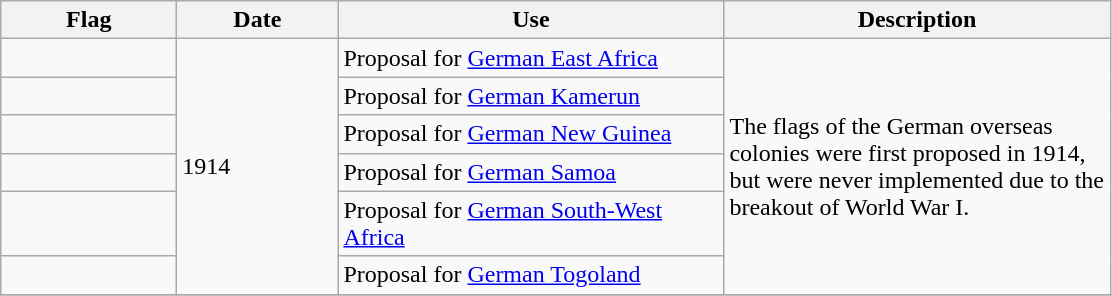<table class="wikitable">
<tr>
<th width="110">Flag</th>
<th width="100">Date</th>
<th width="250">Use</th>
<th width="250">Description</th>
</tr>
<tr>
<td></td>
<td rowspan="6">1914</td>
<td>Proposal for <a href='#'>German East Africa</a></td>
<td rowspan="6">The flags of the German overseas colonies were first proposed in 1914, but were never implemented due to the breakout of World War I.</td>
</tr>
<tr>
<td></td>
<td>Proposal for <a href='#'>German Kamerun</a></td>
</tr>
<tr>
<td></td>
<td>Proposal for <a href='#'>German New Guinea</a></td>
</tr>
<tr>
<td></td>
<td>Proposal for <a href='#'>German Samoa</a></td>
</tr>
<tr>
<td></td>
<td>Proposal for <a href='#'>German South-West Africa</a></td>
</tr>
<tr>
<td></td>
<td>Proposal for <a href='#'>German Togoland</a></td>
</tr>
<tr>
</tr>
</table>
